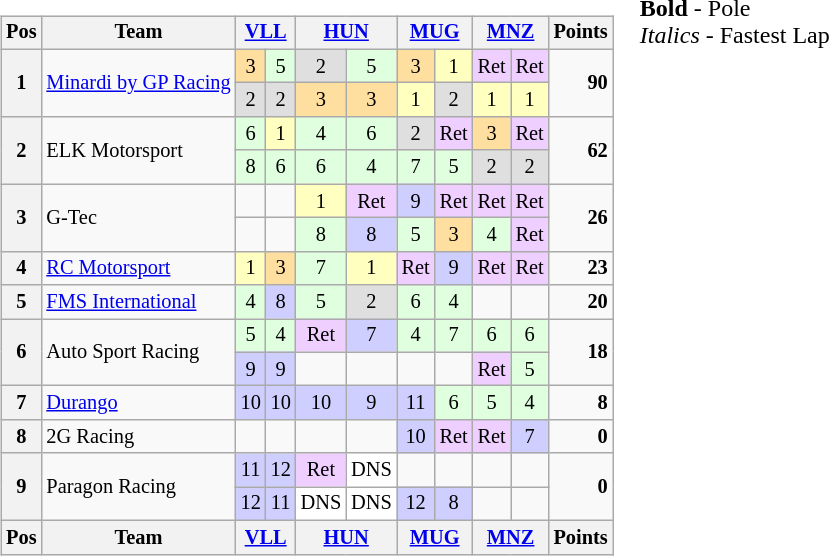<table>
<tr>
<td><br><table class="wikitable" style="font-size: 85%; text-align: center;">
<tr valign="top">
<th valign=middle>Pos</th>
<th valign=middle>Team</th>
<th colspan=2><a href='#'>VLL</a><br></th>
<th colspan=2><a href='#'>HUN</a><br></th>
<th colspan=2><a href='#'>MUG</a><br></th>
<th colspan=2><a href='#'>MNZ</a><br></th>
<th valign=middle>Points</th>
</tr>
<tr>
<th rowspan=2>1</th>
<td align="left" rowspan=2 nowrap> <a href='#'>Minardi by GP Racing</a></td>
<td style="background:#ffdf9f;">3</td>
<td style="background:#dfffdf;">5</td>
<td style="background:#dfdfdf;">2</td>
<td style="background:#dfffdf;">5</td>
<td style="background:#ffdf9f;">3</td>
<td style="background:#ffffbf;">1</td>
<td style="background:#efcfff;">Ret</td>
<td style="background:#efcfff;">Ret</td>
<td rowspan=2 align="right"><strong>90</strong></td>
</tr>
<tr>
<td style="background:#dfdfdf;">2</td>
<td style="background:#dfdfdf;">2</td>
<td style="background:#ffdf9f;">3</td>
<td style="background:#ffdf9f;">3</td>
<td style="background:#ffffbf;">1</td>
<td style="background:#dfdfdf;">2</td>
<td style="background:#ffffbf;">1</td>
<td style="background:#ffffbf;">1</td>
</tr>
<tr>
<th rowspan=2>2</th>
<td align="left" rowspan=2> ELK Motorsport</td>
<td style="background:#dfffdf;">6</td>
<td style="background:#ffffbf;">1</td>
<td style="background:#dfffdf;">4</td>
<td style="background:#dfffdf;">6</td>
<td style="background:#dfdfdf;">2</td>
<td style="background:#efcfff;">Ret</td>
<td style="background:#ffdf9f;">3</td>
<td style="background:#efcfff;">Ret</td>
<td rowspan=2 align="right"><strong>62</strong></td>
</tr>
<tr>
<td style="background:#dfffdf;">8</td>
<td style="background:#dfffdf;">6</td>
<td style="background:#dfffdf;">6</td>
<td style="background:#dfffdf;">4</td>
<td style="background:#dfffdf;">7</td>
<td style="background:#dfffdf;">5</td>
<td style="background:#dfdfdf;">2</td>
<td style="background:#dfdfdf;">2</td>
</tr>
<tr>
<th rowspan=2>3</th>
<td align="left" rowspan=2> G-Tec</td>
<td></td>
<td></td>
<td style="background:#ffffbf;">1</td>
<td style="background:#efcfff;">Ret</td>
<td style="background:#cfcfff;">9</td>
<td style="background:#efcfff;">Ret</td>
<td style="background:#efcfff;">Ret</td>
<td style="background:#efcfff;">Ret</td>
<td rowspan=2 align="right"><strong>26</strong></td>
</tr>
<tr>
<td></td>
<td></td>
<td style="background:#dfffdf;">8</td>
<td style="background:#cfcfff;">8</td>
<td style="background:#dfffdf;">5</td>
<td style="background:#ffdf9f;">3</td>
<td style="background:#dfffdf;">4</td>
<td style="background:#efcfff;">Ret</td>
</tr>
<tr>
<th>4</th>
<td align="left"> <a href='#'>RC Motorsport</a></td>
<td style="background:#ffffbf;">1</td>
<td style="background:#ffdf9f;">3</td>
<td style="background:#dfffdf;">7</td>
<td style="background:#ffffbf;">1</td>
<td style="background:#efcfff;">Ret</td>
<td style="background:#cfcfff;">9</td>
<td style="background:#efcfff;">Ret</td>
<td style="background:#efcfff;">Ret</td>
<td align="right"><strong>23</strong></td>
</tr>
<tr>
<th>5</th>
<td align="left"> <a href='#'>FMS International</a></td>
<td style="background:#dfffdf;">4</td>
<td style="background:#cfcfff;">8</td>
<td style="background:#dfffdf;">5</td>
<td style="background:#dfdfdf;">2</td>
<td style="background:#dfffdf;">6</td>
<td style="background:#dfffdf;">4</td>
<td></td>
<td></td>
<td align="right"><strong>20</strong></td>
</tr>
<tr>
<th rowspan=2>6</th>
<td align="left" rowspan=2> Auto Sport Racing</td>
<td style="background:#dfffdf;">5</td>
<td style="background:#dfffdf;">4</td>
<td style="background:#efcfff;">Ret</td>
<td style="background:#cfcfff;">7</td>
<td style="background:#dfffdf;">4</td>
<td style="background:#dfffdf;">7</td>
<td style="background:#dfffdf;">6</td>
<td style="background:#dfffdf;">6</td>
<td rowspan=2 align="right"><strong>18</strong></td>
</tr>
<tr>
<td style="background:#cfcfff;">9</td>
<td style="background:#cfcfff;">9</td>
<td></td>
<td></td>
<td></td>
<td></td>
<td style="background:#efcfff;">Ret</td>
<td style="background:#dfffdf;">5</td>
</tr>
<tr>
<th>7</th>
<td align="left"> <a href='#'>Durango</a></td>
<td style="background:#cfcfff;">10</td>
<td style="background:#cfcfff;">10</td>
<td style="background:#cfcfff;">10</td>
<td style="background:#cfcfff;">9</td>
<td style="background:#cfcfff;">11</td>
<td style="background:#dfffdf;">6</td>
<td style="background:#dfffdf;">5</td>
<td style="background:#dfffdf;">4</td>
<td align="right"><strong>8</strong></td>
</tr>
<tr>
<th>8</th>
<td align="left"> 2G Racing</td>
<td></td>
<td></td>
<td></td>
<td></td>
<td style="background:#cfcfff;">10</td>
<td style="background:#efcfff;">Ret</td>
<td style="background:#efcfff;">Ret</td>
<td style="background:#cfcfff;">7</td>
<td align="right"><strong>0</strong></td>
</tr>
<tr>
<th rowspan=2>9</th>
<td align="left" rowspan=2> Paragon Racing</td>
<td style="background:#cfcfff;">11</td>
<td style="background:#cfcfff;">12</td>
<td style="background:#efcfff;">Ret</td>
<td style="background:#ffffff;">DNS</td>
<td></td>
<td></td>
<td></td>
<td></td>
<td rowspan=2 align="right"><strong>0</strong></td>
</tr>
<tr>
<td style="background:#cfcfff;">12</td>
<td style="background:#cfcfff;">11</td>
<td style="background:#ffffff;">DNS</td>
<td style="background:#ffffff;">DNS</td>
<td style="background:#cfcfff;">12</td>
<td style="background:#cfcfff;">8</td>
<td></td>
<td></td>
</tr>
<tr valign="top">
<th valign=middle>Pos</th>
<th valign=middle>Team</th>
<th colspan=2><a href='#'>VLL</a><br></th>
<th colspan=2><a href='#'>HUN</a><br></th>
<th colspan=2><a href='#'>MUG</a><br></th>
<th colspan=2><a href='#'>MNZ</a><br></th>
<th valign=middle>Points</th>
</tr>
</table>
</td>
<td valign="top"><br>
<span><strong>Bold</strong> - Pole<br>
<em>Italics</em> - Fastest Lap</span></td>
</tr>
</table>
